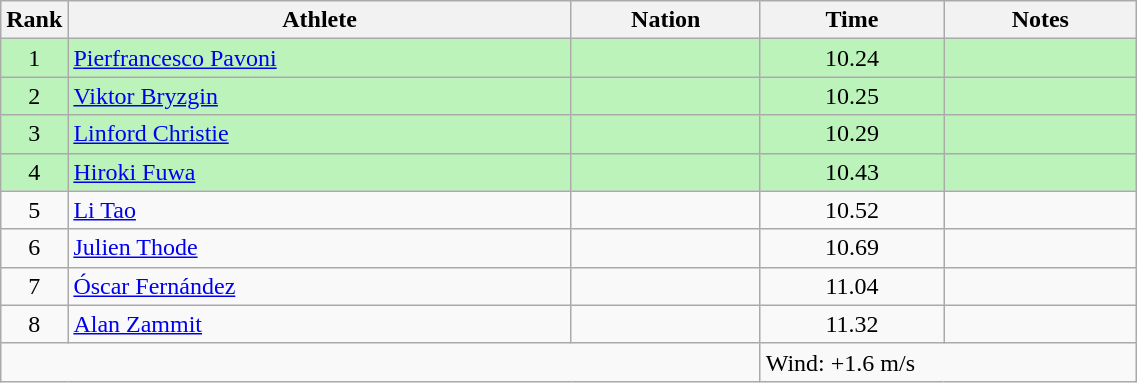<table class="wikitable sortable" style="text-align:center;width: 60%;">
<tr>
<th scope="col" style="width: 10px;">Rank</th>
<th scope="col">Athlete</th>
<th scope="col">Nation</th>
<th scope="col">Time</th>
<th scope="col">Notes</th>
</tr>
<tr bgcolor=bbf3bb>
<td>1</td>
<td align=left><a href='#'>Pierfrancesco Pavoni</a></td>
<td align=left></td>
<td>10.24</td>
<td></td>
</tr>
<tr bgcolor=bbf3bb>
<td>2</td>
<td align=left><a href='#'>Viktor Bryzgin</a></td>
<td align=left></td>
<td>10.25</td>
<td></td>
</tr>
<tr bgcolor=bbf3bb>
<td>3</td>
<td align=left><a href='#'>Linford Christie</a></td>
<td align=left></td>
<td>10.29</td>
<td></td>
</tr>
<tr bgcolor=bbf3bb>
<td>4</td>
<td align=left><a href='#'>Hiroki Fuwa</a></td>
<td align=left></td>
<td>10.43</td>
<td></td>
</tr>
<tr>
<td>5</td>
<td align=left><a href='#'>Li Tao</a></td>
<td align=left></td>
<td>10.52</td>
<td></td>
</tr>
<tr>
<td>6</td>
<td align=left><a href='#'>Julien Thode</a></td>
<td align=left></td>
<td>10.69</td>
<td></td>
</tr>
<tr>
<td>7</td>
<td align=left><a href='#'>Óscar Fernández</a></td>
<td align=left></td>
<td>11.04</td>
<td></td>
</tr>
<tr>
<td>8</td>
<td align=left><a href='#'>Alan Zammit</a></td>
<td align=left></td>
<td>11.32</td>
<td></td>
</tr>
<tr class="sortbottom">
<td colspan="3"></td>
<td colspan="2" style="text-align:left;">Wind: +1.6 m/s</td>
</tr>
</table>
